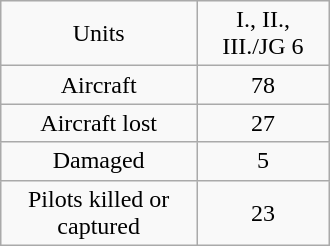<table class="wikitable" style = "float:right; margin-left:15px; text-align:center; width:220px; margin-right:0px">
<tr>
<td>Units</td>
<td>I., II., III./JG 6</td>
</tr>
<tr>
<td>Aircraft</td>
<td>78</td>
</tr>
<tr>
<td>Aircraft lost</td>
<td>27</td>
</tr>
<tr>
<td>Damaged</td>
<td>5</td>
</tr>
<tr>
<td>Pilots killed or captured</td>
<td>23</td>
</tr>
</table>
